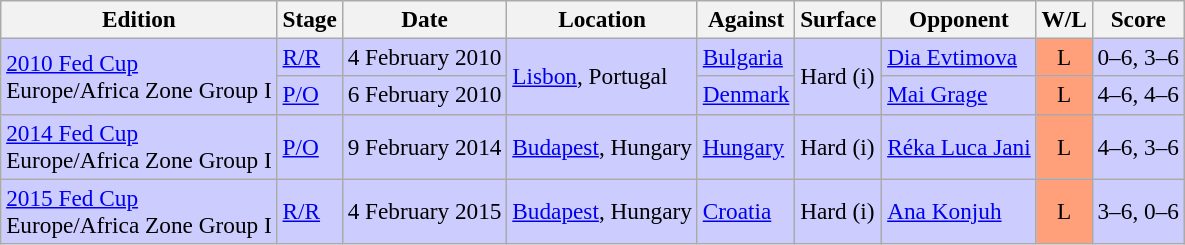<table class=wikitable style=font-size:97%>
<tr>
<th>Edition</th>
<th>Stage</th>
<th>Date</th>
<th>Location</th>
<th>Against</th>
<th>Surface</th>
<th>Opponent</th>
<th>W/L</th>
<th>Score</th>
</tr>
<tr style="background:#ccf;">
<td rowspan="2"><a href='#'>2010 Fed Cup</a> <br> Europe/Africa Zone Group I</td>
<td><a href='#'>R/R</a></td>
<td>4 February 2010</td>
<td rowspan="2"><a href='#'>Lisbon</a>, Portugal</td>
<td> <a href='#'>Bulgaria</a></td>
<td rowspan="2">Hard (i)</td>
<td> <a href='#'>Dia Evtimova</a></td>
<td style="text-align:center; background:#ffa07a;">L</td>
<td>0–6, 3–6</td>
</tr>
<tr style="background:#ccf;">
<td><a href='#'>P/O</a></td>
<td>6 February 2010</td>
<td> <a href='#'>Denmark</a></td>
<td> <a href='#'>Mai Grage</a></td>
<td style="text-align:center; background:#ffa07a;">L</td>
<td>4–6, 4–6</td>
</tr>
<tr style="background:#ccf;">
<td><a href='#'>2014 Fed Cup</a> <br> Europe/Africa Zone Group I</td>
<td><a href='#'>P/O</a></td>
<td>9 February 2014</td>
<td><a href='#'>Budapest</a>, Hungary</td>
<td> <a href='#'>Hungary</a></td>
<td>Hard (i)</td>
<td> <a href='#'>Réka Luca Jani</a></td>
<td style="text-align:center; background:#ffa07a;">L</td>
<td>4–6, 3–6</td>
</tr>
<tr style="background:#ccf;">
<td><a href='#'>2015 Fed Cup</a> <br> Europe/Africa Zone Group I</td>
<td><a href='#'>R/R</a></td>
<td>4 February 2015</td>
<td><a href='#'>Budapest</a>, Hungary</td>
<td> <a href='#'>Croatia</a></td>
<td>Hard (i)</td>
<td> <a href='#'>Ana Konjuh</a></td>
<td style="text-align:center; background:#ffa07a;">L</td>
<td>3–6, 0–6</td>
</tr>
</table>
